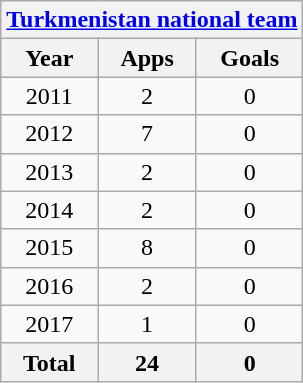<table class="wikitable" style="text-align:center">
<tr>
<th colspan=3><a href='#'>Turkmenistan national team</a></th>
</tr>
<tr>
<th>Year</th>
<th>Apps</th>
<th>Goals</th>
</tr>
<tr>
<td>2011</td>
<td>2</td>
<td>0</td>
</tr>
<tr>
<td>2012</td>
<td>7</td>
<td>0</td>
</tr>
<tr>
<td>2013</td>
<td>2</td>
<td>0</td>
</tr>
<tr>
<td>2014</td>
<td>2</td>
<td>0</td>
</tr>
<tr>
<td>2015</td>
<td>8</td>
<td>0</td>
</tr>
<tr>
<td>2016</td>
<td>2</td>
<td>0</td>
</tr>
<tr>
<td>2017</td>
<td>1</td>
<td>0</td>
</tr>
<tr>
<th>Total</th>
<th>24</th>
<th>0</th>
</tr>
</table>
